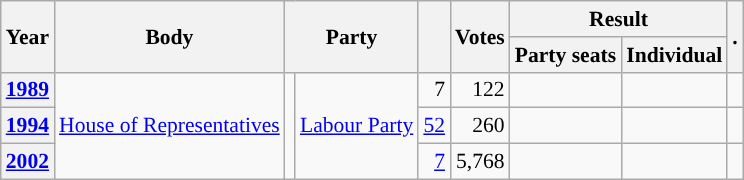<table class="wikitable plainrowheaders sortable" border=2 cellpadding=4 cellspacing=0 style="border: 1px #aaa solid; font-size: 90%; text-align:center;">
<tr>
<th scope="col" rowspan=2>Year</th>
<th scope="col" rowspan=2>Body</th>
<th scope="col" colspan=2 rowspan=2>Party</th>
<th scope="col" rowspan=2></th>
<th scope="col" rowspan=2>Votes</th>
<th scope="colgroup" colspan=2>Result</th>
<th scope="col" rowspan=2 class="unsortable">.</th>
</tr>
<tr>
<th scope="col">Party seats</th>
<th scope="col">Individual</th>
</tr>
<tr>
<th scope="row"><a href='#'>1989</a></th>
<td rowspan=3><a href='#'>House of Representatives</a></td>
<td rowspan=3 style="background-color:"></td>
<td rowspan=3><a href='#'>Labour Party</a></td>
<td style=text-align:right>7</td>
<td style=text-align:right>122</td>
<td style=text-align:right></td>
<td></td>
<td></td>
</tr>
<tr>
<th scope="row"><a href='#'>1994</a></th>
<td style=text-align:right><a href='#'>52</a></td>
<td style=text-align:right>260</td>
<td style=text-align:right></td>
<td></td>
<td></td>
</tr>
<tr>
<th scope="row"><a href='#'>2002</a></th>
<td style=text-align:right><a href='#'>7</a></td>
<td style=text-align:right>5,768</td>
<td style=text-align:right></td>
<td></td>
<td></td>
</tr>
</table>
